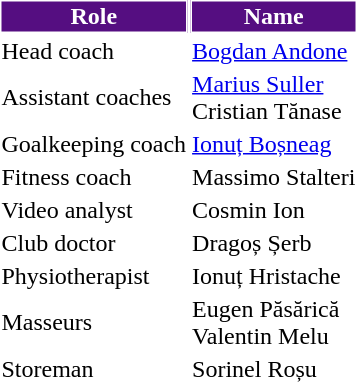<table class="toccolours">
<tr>
<th style="background:#550E81;color:#ffffff;border:1px solid #ffffff;">Role</th>
<th style="background:#550E81;color:#ffffff;border:1px solid #ffffff;">Name</th>
</tr>
<tr>
<td>Head coach</td>
<td> <a href='#'>Bogdan Andone</a></td>
</tr>
<tr>
<td>Assistant coaches</td>
<td> <a href='#'>Marius Suller</a> <br> Cristian Tănase</td>
</tr>
<tr>
<td>Goalkeeping coach</td>
<td> <a href='#'>Ionuț Boșneag</a></td>
</tr>
<tr>
<td>Fitness coach</td>
<td> Massimo Stalteri</td>
</tr>
<tr>
<td>Video analyst</td>
<td> Cosmin Ion</td>
</tr>
<tr>
<td>Club doctor</td>
<td> Dragoș Șerb</td>
</tr>
<tr>
<td>Physiotherapist</td>
<td> Ionuț Hristache</td>
</tr>
<tr>
<td>Masseurs</td>
<td> Eugen Păsărică<br> Valentin Melu</td>
</tr>
<tr>
<td>Storeman</td>
<td> Sorinel Roșu</td>
</tr>
</table>
